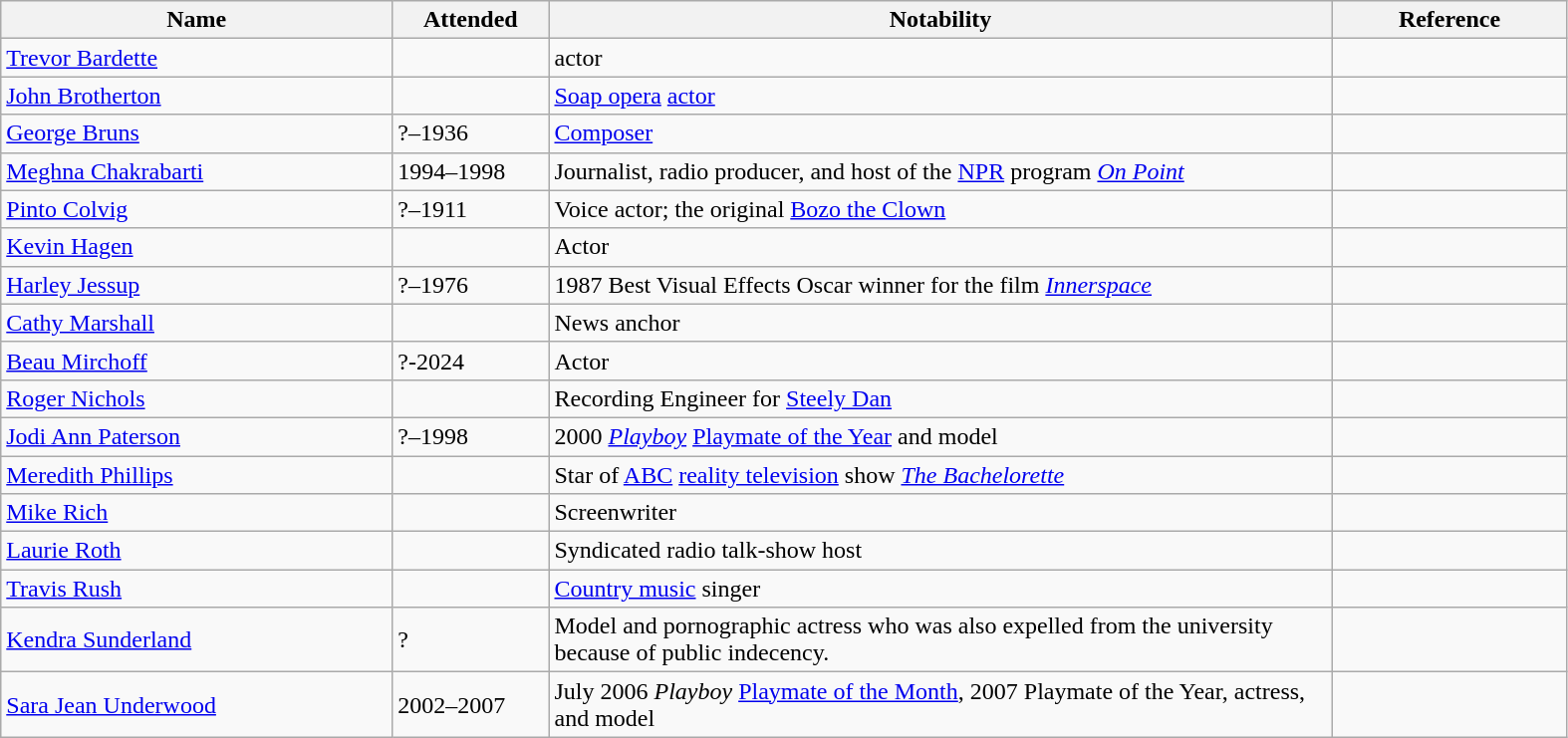<table class="wikitable sortable" style="width:83%">
<tr>
<th width="25%">Name</th>
<th width="10%">Attended</th>
<th width="50%">Notability</th>
<th width="*">Reference</th>
</tr>
<tr>
<td><a href='#'>Trevor Bardette</a></td>
<td></td>
<td>actor</td>
<td></td>
</tr>
<tr valign="top">
<td><a href='#'>John Brotherton</a></td>
<td></td>
<td><a href='#'>Soap opera</a> <a href='#'>actor</a></td>
<td></td>
</tr>
<tr valign="top">
<td><a href='#'>George Bruns</a></td>
<td>?–1936</td>
<td><a href='#'>Composer</a></td>
<td></td>
</tr>
<tr valign="top">
<td><a href='#'>Meghna Chakrabarti</a></td>
<td>1994–1998</td>
<td>Journalist, radio producer, and host of the <a href='#'>NPR</a> program <em><a href='#'>On Point</a></em></td>
</tr>
<tr valign="top">
<td><a href='#'>Pinto Colvig</a></td>
<td>?–1911</td>
<td>Voice actor; the original <a href='#'>Bozo the Clown</a></td>
<td></td>
</tr>
<tr valign="top">
<td><a href='#'>Kevin Hagen</a></td>
<td></td>
<td>Actor</td>
<td></td>
</tr>
<tr valign="top">
<td><a href='#'>Harley Jessup</a></td>
<td>?–1976</td>
<td>1987 Best Visual Effects Oscar winner for the film <em><a href='#'>Innerspace</a></em></td>
<td></td>
</tr>
<tr>
<td><a href='#'>Cathy Marshall</a></td>
<td></td>
<td>News anchor</td>
<td></td>
</tr>
<tr>
<td><a href='#'>Beau Mirchoff</a></td>
<td>?-2024</td>
<td>Actor</td>
<td></td>
</tr>
<tr>
<td><a href='#'>Roger Nichols</a></td>
<td></td>
<td>Recording Engineer for <a href='#'>Steely Dan</a></td>
<td></td>
</tr>
<tr>
<td><a href='#'>Jodi Ann Paterson</a></td>
<td>?–1998</td>
<td>2000 <em><a href='#'>Playboy</a></em> <a href='#'>Playmate of the Year</a> and model</td>
<td></td>
</tr>
<tr valign="top">
<td><a href='#'>Meredith Phillips</a></td>
<td></td>
<td>Star of <a href='#'>ABC</a> <a href='#'>reality television</a> show <em><a href='#'>The Bachelorette</a></em></td>
<td></td>
</tr>
<tr valign="top">
<td><a href='#'>Mike Rich</a></td>
<td></td>
<td>Screenwriter</td>
<td></td>
</tr>
<tr valign="top">
<td><a href='#'>Laurie Roth</a></td>
<td></td>
<td>Syndicated radio talk-show host</td>
<td></td>
</tr>
<tr>
<td><a href='#'>Travis Rush</a></td>
<td></td>
<td><a href='#'>Country music</a> singer</td>
<td></td>
</tr>
<tr>
<td><a href='#'>Kendra Sunderland</a></td>
<td>?</td>
<td>Model and pornographic actress who was also expelled from the university because of public indecency.</td>
<td></td>
</tr>
<tr>
<td><a href='#'>Sara Jean Underwood</a></td>
<td>2002–2007</td>
<td>July 2006 <em>Playboy</em> <a href='#'>Playmate of the Month</a>, 2007 Playmate of the Year, actress, and model</td>
<td></td>
</tr>
</table>
